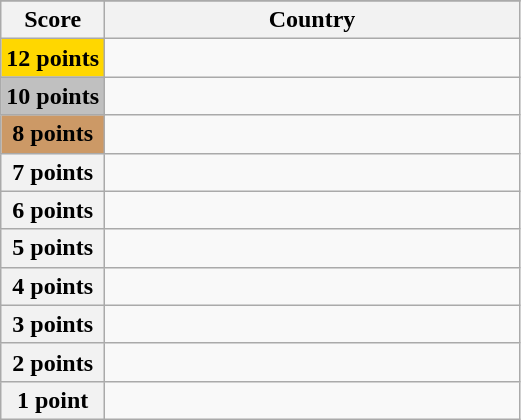<table class="wikitable">
<tr>
</tr>
<tr>
<th scope="col" width="20%">Score</th>
<th scope="col">Country</th>
</tr>
<tr>
<th scope="row" style="background:gold">12 points</th>
<td></td>
</tr>
<tr>
<th scope="row" style="background:silver">10 points</th>
<td></td>
</tr>
<tr>
<th scope="row" style="background:#CC9966">8 points</th>
<td></td>
</tr>
<tr>
<th scope="row">7 points</th>
<td></td>
</tr>
<tr>
<th scope="row">6 points</th>
<td></td>
</tr>
<tr>
<th scope="row">5 points</th>
<td></td>
</tr>
<tr>
<th scope="row">4 points</th>
<td></td>
</tr>
<tr>
<th scope="row">3 points</th>
<td></td>
</tr>
<tr>
<th scope="row">2 points</th>
<td></td>
</tr>
<tr>
<th scope="row">1 point</th>
<td></td>
</tr>
</table>
